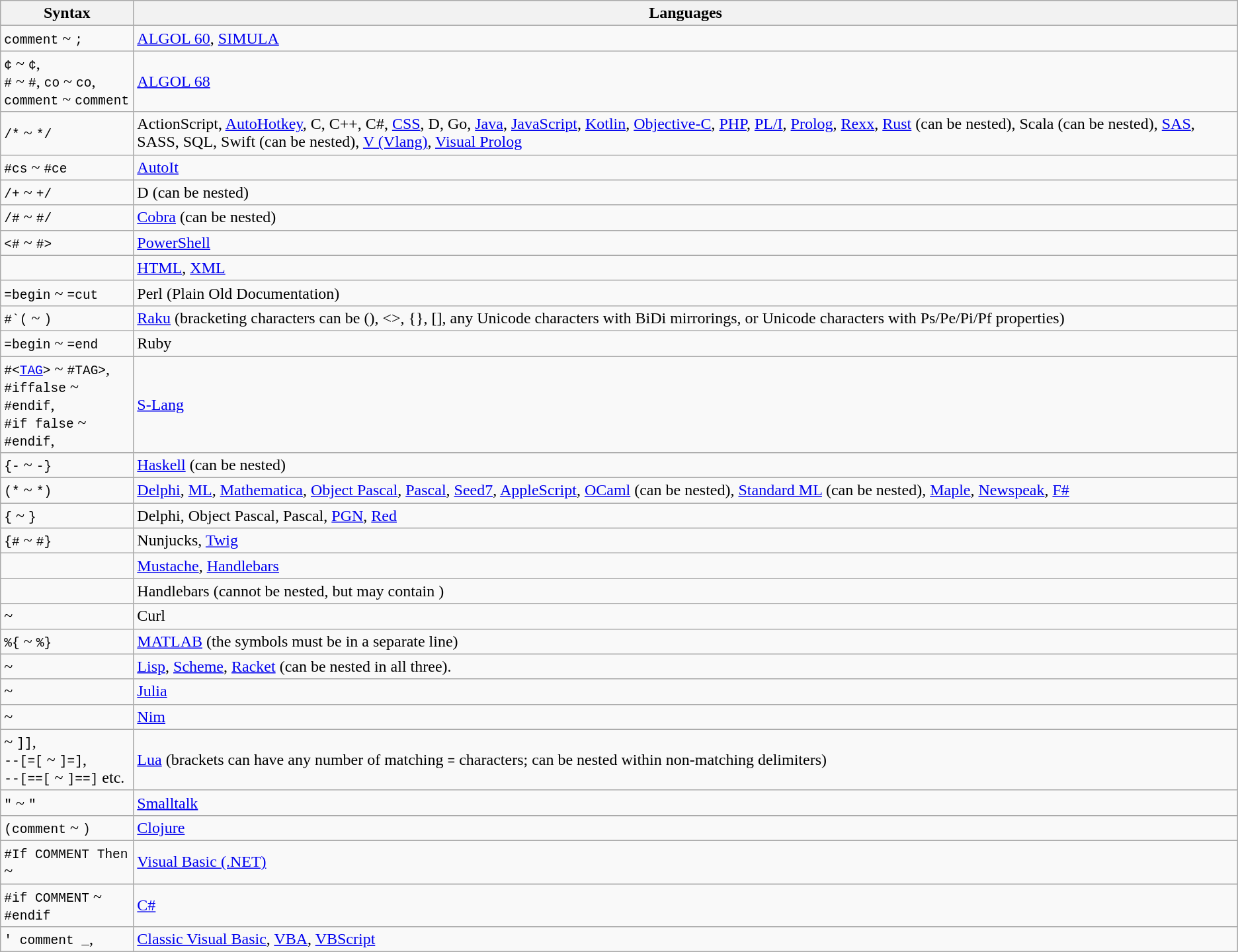<table class="wikitable">
<tr>
<th>Syntax</th>
<th>Languages</th>
</tr>
<tr>
<td><code>comment</code> ~ <code>;</code></td>
<td><a href='#'>ALGOL 60</a>, <a href='#'>SIMULA</a></td>
</tr>
<tr>
<td><code>¢</code> ~ <code>¢</code>,<br><code>#</code> ~ <code>#</code>, <code>co</code> ~ <code>co</code>,<br><code>comment</code> ~ <code>comment</code></td>
<td><a href='#'>ALGOL 68</a></td>
</tr>
<tr>
<td><code>/*</code> ~ <code>*/</code></td>
<td>ActionScript, <a href='#'>AutoHotkey</a>, C, C++, C#, <a href='#'>CSS</a>, D, Go, <a href='#'>Java</a>, <a href='#'>JavaScript</a>, <a href='#'>Kotlin</a>, <a href='#'>Objective-C</a>, <a href='#'>PHP</a>, <a href='#'>PL/I</a>, <a href='#'>Prolog</a>, <a href='#'>Rexx</a>, <a href='#'>Rust</a> (can be nested), Scala (can be nested), <a href='#'>SAS</a>, SASS, SQL, Swift (can be nested), <a href='#'>V (Vlang)</a>, <a href='#'>Visual Prolog</a></td>
</tr>
<tr>
<td><code>#cs</code> ~ <code>#ce</code></td>
<td><a href='#'>AutoIt</a></td>
</tr>
<tr>
<td><code>/+</code> ~ <code>+/</code></td>
<td>D (can be nested)</td>
</tr>
<tr>
<td><code>/#</code> ~ <code>#/</code></td>
<td><a href='#'>Cobra</a> (can be nested)</td>
</tr>
<tr>
<td><code><#</code> ~ <code>#></code></td>
<td><a href='#'>PowerShell</a></td>
</tr>
<tr>
<td><code><!--</code> ~ <code>--></code></td>
<td><a href='#'>HTML</a>, <a href='#'>XML</a></td>
</tr>
<tr>
<td><code>=begin</code> ~ <code>=cut</code></td>
<td>Perl (Plain Old Documentation)</td>
</tr>
<tr>
<td><code>#`(</code> ~ <code>)</code></td>
<td><a href='#'>Raku</a> (bracketing characters can be (), <>, {}, [], any Unicode characters with BiDi mirrorings, or Unicode characters with Ps/Pe/Pi/Pf properties)</td>
</tr>
<tr>
<td><code>=begin</code> ~ <code>=end</code></td>
<td>Ruby</td>
</tr>
<tr>
<td><code>#<<a href='#'>TAG</a>></code> ~ <code>#</<a href='#'>TAG</a>></code>, <br><code>#iffalse</code> ~ <code>#endif</code>, <br><code>#if false</code> ~ <code>#endif</code>, </td>
<td><a href='#'>S-Lang</a></td>
</tr>
<tr>
<td><code>{-</code> ~ <code>-}</code></td>
<td><a href='#'>Haskell</a> (can be nested)</td>
</tr>
<tr>
<td><code>(*</code> ~ <code>*)</code></td>
<td><a href='#'>Delphi</a>, <a href='#'>ML</a>, <a href='#'>Mathematica</a>, <a href='#'>Object Pascal</a>, <a href='#'>Pascal</a>, <a href='#'>Seed7</a>, <a href='#'>AppleScript</a>, <a href='#'>OCaml</a> (can be nested), <a href='#'>Standard ML</a> (can be nested), <a href='#'>Maple</a>, <a href='#'>Newspeak</a>, <a href='#'>F#</a></td>
</tr>
<tr>
<td><code>{</code> ~ <code>}</code></td>
<td>Delphi, Object Pascal, Pascal, <a href='#'>PGN</a>, <a href='#'>Red</a></td>
</tr>
<tr>
<td><code>{#</code> ~ <code>#}</code></td>
<td>Nunjucks, <a href='#'>Twig</a></td>
</tr>
<tr>
<td><code></code></td>
<td><a href='#'>Mustache</a>, <a href='#'>Handlebars</a></td>
</tr>
<tr>
<td><code></code></td>
<td>Handlebars (cannot be nested, but may contain <code></code>)</td>
</tr>
<tr>
<td><code></code> ~ <code></code></td>
<td>Curl</td>
</tr>
<tr>
<td><code>%{</code> ~ <code>%}</code></td>
<td><a href='#'>MATLAB</a> (the symbols must be in a separate line)</td>
</tr>
<tr>
<td><code></code> ~ <code></code></td>
<td><a href='#'>Lisp</a>, <a href='#'>Scheme</a>, <a href='#'>Racket</a> (can be nested in all three).</td>
</tr>
<tr>
<td><code></code> ~ <code></code></td>
<td><a href='#'>Julia</a></td>
</tr>
<tr>
<td><code></code> ~ <code></code></td>
<td><a href='#'>Nim</a></td>
</tr>
<tr>
<td><code></code> ~ <code>]]</code>,<br><code>--[=[</code> ~ <code>]=]</code>,<br><code>--[==[</code> ~ <code>]==]</code> etc.</td>
<td><a href='#'>Lua</a> (brackets can have any number of matching <code>=</code> characters; can be nested within non-matching delimiters)</td>
</tr>
<tr>
<td><code>"</code> ~ <code>"</code></td>
<td><a href='#'>Smalltalk</a></td>
</tr>
<tr>
<td><code>(comment</code> ~ <code>)</code></td>
<td><a href='#'>Clojure</a></td>
</tr>
<tr>
<td><code>#If COMMENT Then</code> ~ </td>
<td><a href='#'>Visual Basic (.NET)</a></td>
</tr>
<tr>
<td><code>#if COMMENT</code> ~ <code>#endif</code></td>
<td><a href='#'>C#</a></td>
</tr>
<tr>
<td><code>' comment _</code>,<br></td>
<td><a href='#'>Classic Visual Basic</a>, <a href='#'>VBA</a>, <a href='#'>VBScript</a></td>
</tr>
</table>
